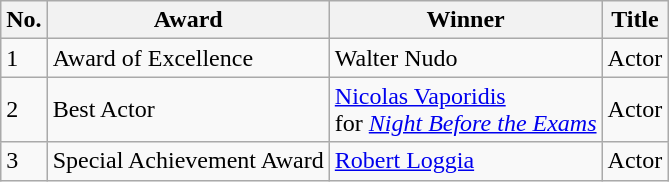<table class="wikitable">
<tr>
<th>No.</th>
<th>Award</th>
<th>Winner</th>
<th>Title</th>
</tr>
<tr>
<td>1</td>
<td>Award of Excellence</td>
<td>Walter Nudo</td>
<td>Actor</td>
</tr>
<tr>
<td>2</td>
<td>Best Actor</td>
<td><a href='#'>Nicolas Vaporidis</a><br>for <em><a href='#'>Night Before the Exams</a></em></td>
<td>Actor</td>
</tr>
<tr>
<td>3</td>
<td>Special Achievement Award</td>
<td><a href='#'>Robert Loggia</a></td>
<td>Actor</td>
</tr>
</table>
